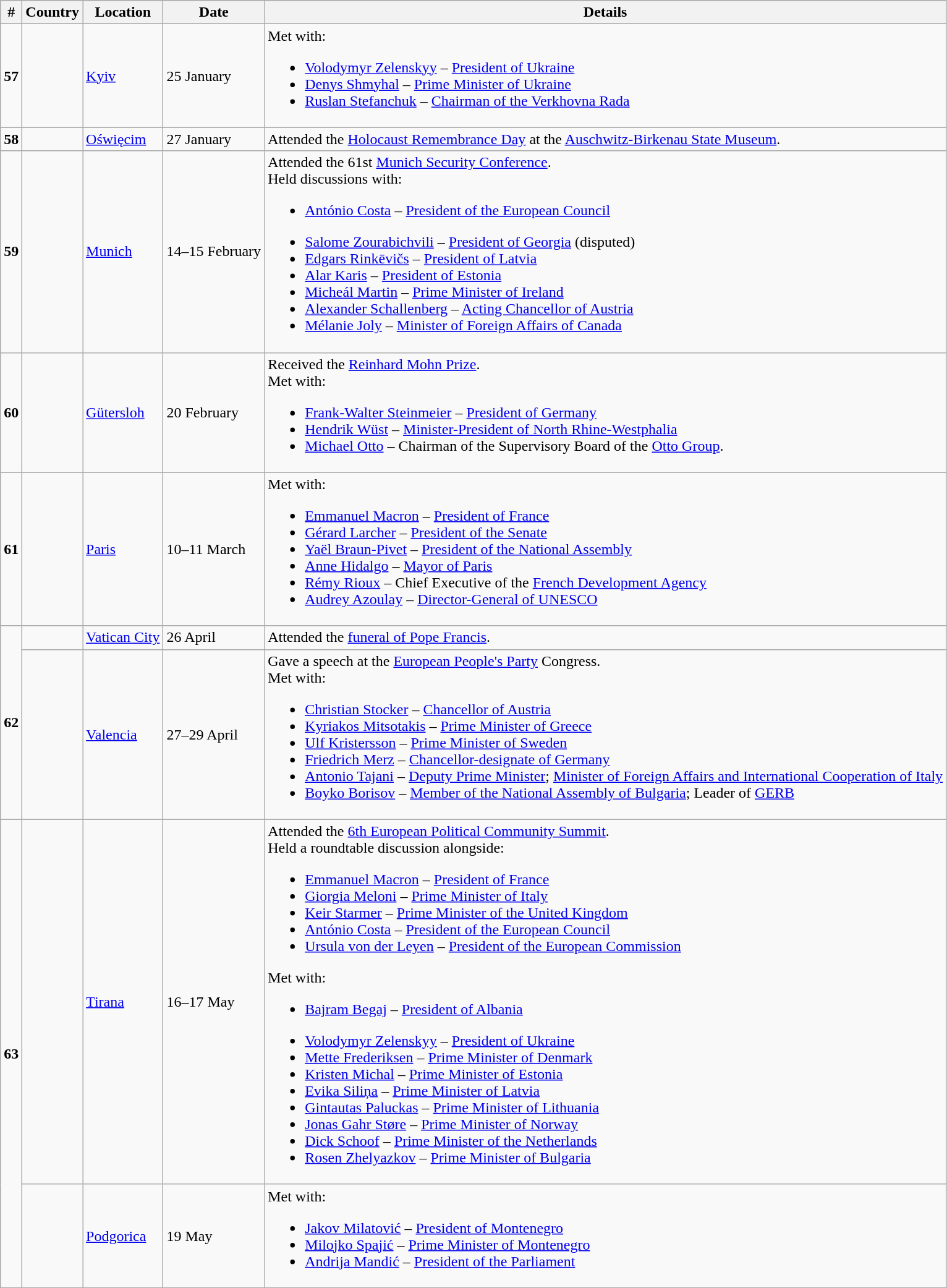<table class="wikitable">
<tr>
<th>#</th>
<th>Country</th>
<th>Location</th>
<th>Date</th>
<th>Details</th>
</tr>
<tr>
<td><strong>57</strong></td>
<td><strong></strong></td>
<td><a href='#'>Kyiv</a></td>
<td>25 January</td>
<td>Met with:<br><ul><li><a href='#'>Volodymyr Zelenskyy</a> – <a href='#'>President of Ukraine</a></li><li><a href='#'>Denys Shmyhal</a> – <a href='#'>Prime Minister of Ukraine</a></li><li><a href='#'>Ruslan Stefanchuk</a> – <a href='#'>Chairman of the Verkhovna Rada</a></li></ul></td>
</tr>
<tr>
<td><strong>58</strong></td>
<td><strong></strong></td>
<td><a href='#'>Oświęcim</a></td>
<td>27 January</td>
<td>Attended the <a href='#'>Holocaust Remembrance Day</a> at the <a href='#'>Auschwitz-Birkenau State Museum</a>.</td>
</tr>
<tr>
<td><strong>59</strong></td>
<td><strong></strong></td>
<td><a href='#'>Munich</a></td>
<td>14–15 February</td>
<td>Attended the 61st <a href='#'>Munich Security Conference</a>.<br>Held discussions with:<ul><li><a href='#'>António Costa</a> – <a href='#'>President of the European Council</a></li></ul><ul><li><a href='#'>Salome Zourabichvili</a> – <a href='#'>President of Georgia</a> (disputed)</li><li><a href='#'>Edgars Rinkēvičs</a> – <a href='#'>President of Latvia</a></li><li><a href='#'>Alar Karis</a> – <a href='#'>President of Estonia</a></li><li><a href='#'>Micheál Martin</a> – <a href='#'>Prime Minister of Ireland</a></li><li><a href='#'>Alexander Schallenberg</a> – <a href='#'>Acting Chancellor of Austria</a></li><li><a href='#'>Mélanie Joly</a> – <a href='#'>Minister of Foreign Affairs of Canada</a></li></ul></td>
</tr>
<tr>
<td><strong>60</strong></td>
<td><strong></strong></td>
<td><a href='#'>Gütersloh</a></td>
<td>20 February</td>
<td>Received the <a href='#'>Reinhard Mohn Prize</a>.<br>Met with:<ul><li><a href='#'>Frank-Walter Steinmeier</a> – <a href='#'>President of Germany</a></li><li><a href='#'>Hendrik Wüst</a> – <a href='#'>Minister-President of North Rhine-Westphalia</a></li><li><a href='#'>Michael Otto</a> – Chairman of the Supervisory Board of the <a href='#'>Otto Group</a>.</li></ul></td>
</tr>
<tr>
<td><strong>61</strong></td>
<td><strong></strong></td>
<td><a href='#'>Paris</a></td>
<td>10–11 March</td>
<td>Met with:<br><ul><li><a href='#'>Emmanuel Macron</a> – <a href='#'>President of France</a></li><li><a href='#'>Gérard Larcher</a> – <a href='#'>President of the Senate</a></li><li><a href='#'>Yaël Braun-Pivet</a> – <a href='#'>President of the National Assembly</a></li><li><a href='#'>Anne Hidalgo</a> – <a href='#'>Mayor of Paris</a></li><li><a href='#'>Rémy Rioux</a> – Chief Executive of the <a href='#'>French Development Agency</a></li><li><a href='#'>Audrey Azoulay</a> – <a href='#'>Director-General of UNESCO</a></li></ul></td>
</tr>
<tr>
<td rowspan="2"><strong>62</strong></td>
<td><strong></strong></td>
<td><a href='#'>Vatican City</a></td>
<td>26 April</td>
<td>Attended the <a href='#'>funeral of Pope Francis</a>.</td>
</tr>
<tr>
<td><strong></strong></td>
<td><a href='#'>Valencia</a></td>
<td>27–29 April</td>
<td>Gave a speech at the <a href='#'>European People's Party</a> Congress.<br>Met with:<ul><li><a href='#'>Christian Stocker</a> – <a href='#'>Chancellor of Austria</a></li><li><a href='#'>Kyriakos Mitsotakis</a> – <a href='#'>Prime Minister of Greece</a></li><li><a href='#'>Ulf Kristersson</a> – <a href='#'>Prime Minister of Sweden</a></li><li><a href='#'>Friedrich Merz</a> – <a href='#'>Chancellor-designate of Germany</a></li><li><a href='#'>Antonio Tajani</a> – <a href='#'>Deputy Prime Minister</a>; <a href='#'>Minister of Foreign Affairs and International Cooperation of Italy</a></li><li><a href='#'>Boyko Borisov</a> – <a href='#'>Member of the National Assembly of Bulgaria</a>; Leader of <a href='#'>GERB</a></li></ul></td>
</tr>
<tr>
<td rowspan="2"><strong>63</strong></td>
<td><strong></strong></td>
<td><a href='#'>Tirana</a></td>
<td>16–17 May</td>
<td>Attended the <a href='#'>6th European Political Community Summit</a>.<br>Held a roundtable discussion alongside:<ul><li><a href='#'>Emmanuel Macron</a> – <a href='#'>President of France</a></li><li><a href='#'>Giorgia Meloni</a> – <a href='#'>Prime Minister of Italy</a></li><li><a href='#'>Keir Starmer</a> – <a href='#'>Prime Minister of the United Kingdom</a></li><li><a href='#'>António Costa</a> – <a href='#'>President of the European Council</a></li><li><a href='#'>Ursula von der Leyen</a> – <a href='#'>President of the European Commission</a></li></ul>Met with:<ul><li><a href='#'>Bajram Begaj</a> – <a href='#'>President of Albania</a></li></ul><ul><li><a href='#'>Volodymyr Zelenskyy</a> – <a href='#'>President of Ukraine</a></li><li><a href='#'>Mette Frederiksen</a> – <a href='#'>Prime Minister of Denmark</a></li><li><a href='#'>Kristen Michal</a> – <a href='#'>Prime Minister of Estonia</a></li><li><a href='#'>Evika Siliņa</a> – <a href='#'>Prime Minister of Latvia</a></li><li><a href='#'>Gintautas Paluckas</a> – <a href='#'>Prime Minister of Lithuania</a></li><li><a href='#'>Jonas Gahr Støre</a> – <a href='#'>Prime Minister of Norway</a></li><li><a href='#'>Dick Schoof</a> – <a href='#'>Prime Minister of the Netherlands</a></li><li><a href='#'>Rosen Zhelyazkov</a> – <a href='#'>Prime Minister of Bulgaria</a></li></ul></td>
</tr>
<tr>
<td><strong></strong></td>
<td><a href='#'>Podgorica</a></td>
<td>19 May</td>
<td>Met with:<br><ul><li><a href='#'>Jakov Milatović</a> – <a href='#'>President of Montenegro</a></li><li><a href='#'>Milojko Spajić</a> – <a href='#'>Prime Minister of Montenegro</a></li><li><a href='#'>Andrija Mandić</a> – <a href='#'>President of the Parliament</a></li></ul></td>
</tr>
</table>
